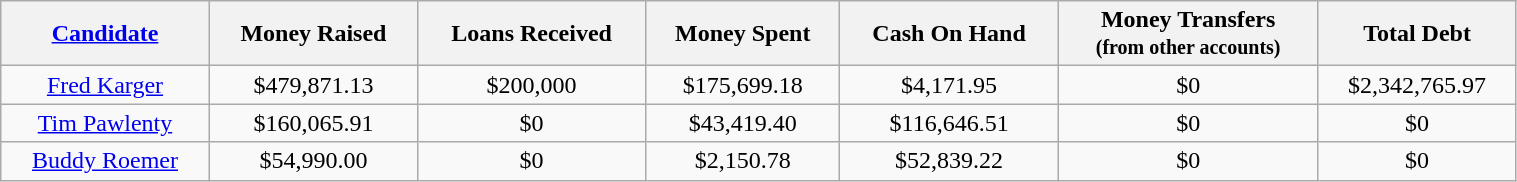<table class="sortable wikitable" style="text-align:center" width=80%>
<tr>
<th><a href='#'>Candidate</a></th>
<th>Money Raised</th>
<th>Loans Received</th>
<th>Money Spent</th>
<th>Cash On Hand</th>
<th>Money Transfers<br><small>(from other accounts)</small></th>
<th>Total Debt</th>
</tr>
<tr>
<td><a href='#'>Fred Karger</a></td>
<td>$479,871.13</td>
<td>$200,000</td>
<td>$175,699.18</td>
<td>$4,171.95</td>
<td>$0</td>
<td>$2,342,765.97</td>
</tr>
<tr>
<td><a href='#'>Tim Pawlenty</a></td>
<td>$160,065.91</td>
<td>$0</td>
<td>$43,419.40</td>
<td>$116,646.51</td>
<td>$0</td>
<td>$0</td>
</tr>
<tr>
<td><a href='#'>Buddy Roemer</a></td>
<td>$54,990.00</td>
<td>$0</td>
<td>$2,150.78</td>
<td>$52,839.22</td>
<td>$0</td>
<td>$0</td>
</tr>
</table>
